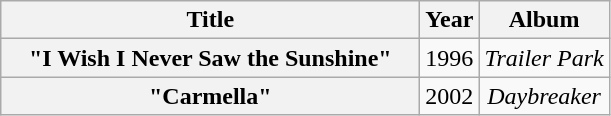<table class="wikitable plainrowheaders" style="text-align:center;" border="1">
<tr>
<th scope="col" style="width:17em;">Title</th>
<th scope="col">Year</th>
<th scope="col">Album</th>
</tr>
<tr>
<th scope="row">"I Wish I Never Saw the Sunshine"</th>
<td>1996</td>
<td><em>Trailer Park</em></td>
</tr>
<tr>
<th scope="row">"Carmella"</th>
<td>2002</td>
<td><em>Daybreaker</em></td>
</tr>
</table>
